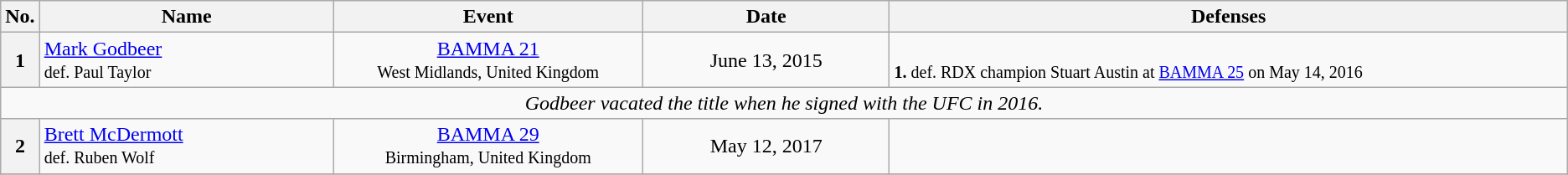<table class="wikitable">
<tr>
<th width=1%>No.</th>
<th width=19%>Name</th>
<th width=20%>Event</th>
<th width=16%>Date</th>
<th width=44%>Defenses</th>
</tr>
<tr>
<th>1</th>
<td align=left> <a href='#'>Mark Godbeer</a><br><small>def. Paul Taylor</small></td>
<td align=center><a href='#'>BAMMA 21</a><br><small>West Midlands, United Kingdom</small></td>
<td align=center>June 13, 2015</td>
<td><br><small><strong>1.</strong> def. RDX champion Stuart Austin at <a href='#'>BAMMA 25</a> on May 14, 2016<br></small></td>
</tr>
<tr>
<td align="center" colspan="5"><em>Godbeer vacated the title when he signed with the UFC in 2016.</em></td>
</tr>
<tr>
<th>2</th>
<td align=left> <a href='#'>Brett McDermott</a><br><small>def. Ruben Wolf</small></td>
<td align=center><a href='#'>BAMMA 29</a><br><small>Birmingham, United Kingdom</small></td>
<td align=center>May 12, 2017</td>
<td></td>
</tr>
<tr>
</tr>
</table>
